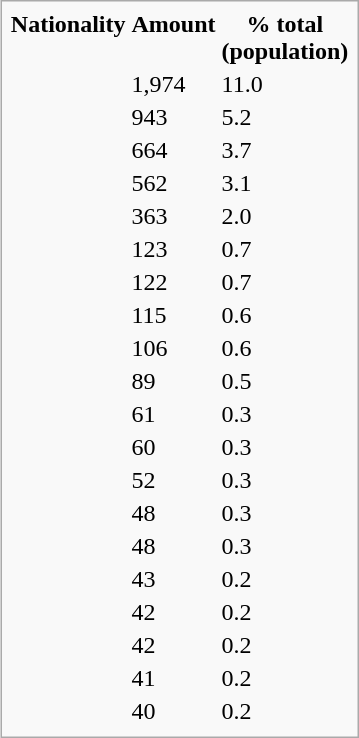<table class="infobox" style="float:right;">
<tr \>
<th>Nationality</th>
<th>Amount</th>
<th>% total<br>(population)</th>
</tr>
<tr>
<td></td>
<td>1,974</td>
<td>11.0</td>
</tr>
<tr>
<td></td>
<td>943</td>
<td>5.2</td>
</tr>
<tr>
<td></td>
<td>664</td>
<td>3.7</td>
</tr>
<tr>
<td></td>
<td>562</td>
<td>3.1</td>
</tr>
<tr>
<td></td>
<td>363</td>
<td>2.0</td>
</tr>
<tr>
<td></td>
<td>123</td>
<td>0.7</td>
</tr>
<tr>
<td></td>
<td>122</td>
<td>0.7</td>
</tr>
<tr>
<td></td>
<td>115</td>
<td>0.6</td>
</tr>
<tr>
<td></td>
<td>106</td>
<td>0.6</td>
</tr>
<tr>
<td></td>
<td>89</td>
<td>0.5</td>
</tr>
<tr>
<td></td>
<td>61</td>
<td>0.3</td>
</tr>
<tr>
<td></td>
<td>60</td>
<td>0.3</td>
</tr>
<tr>
<td></td>
<td>52</td>
<td>0.3</td>
</tr>
<tr>
<td></td>
<td>48</td>
<td>0.3</td>
</tr>
<tr>
<td></td>
<td>48</td>
<td>0.3</td>
</tr>
<tr>
<td></td>
<td>43</td>
<td>0.2</td>
</tr>
<tr>
<td></td>
<td>42</td>
<td>0.2</td>
</tr>
<tr>
<td></td>
<td>42</td>
<td>0.2</td>
</tr>
<tr>
<td></td>
<td>41</td>
<td>0.2</td>
</tr>
<tr>
<td></td>
<td>40</td>
<td>0.2</td>
</tr>
<tr>
</tr>
</table>
